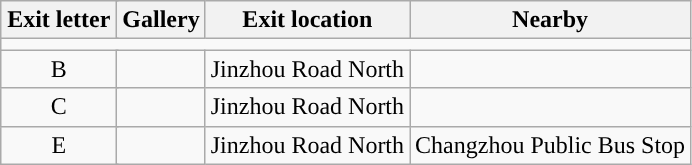<table class="wikitable">
<tr>
<th colspan=2 style="width:70px">Exit letter</th>
<th>Gallery</th>
<th>Exit location</th>
<th>Nearby</th>
</tr>
<tr style="background:#">
<td colspan = "6"></td>
</tr>
<tr>
<td colspan=2 align=center>B</td>
<td></td>
<td>Jinzhou Road North</td>
<td></td>
</tr>
<tr>
<td colspan=2 align=center>C</td>
<td></td>
<td>Jinzhou Road North</td>
<td></td>
</tr>
<tr>
<td colspan=2 align=center>E</td>
<td></td>
<td>Jinzhou Road North</td>
<td>Changzhou Public Bus Stop</td>
</tr>
</table>
